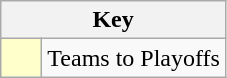<table class="wikitable" style="text-align: center;">
<tr>
<th colspan=2>Key</th>
</tr>
<tr>
<td style="background:#ffffcc; width:20px;"></td>
<td align=left>Teams to Playoffs</td>
</tr>
</table>
